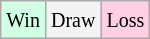<table class="wikitable">
<tr>
<td style="background-color: #d0ffe3;"><small>Win</small></td>
<td style="background-color: #f3f3f3;"><small>Draw</small></td>
<td style="background-color: #ffd0e3;"><small>Loss</small></td>
</tr>
</table>
